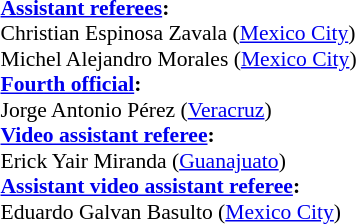<table width=100% style="font-size:90%">
<tr>
<td><br><strong><a href='#'>Assistant referees</a>:</strong>
<br>Christian Espinosa Zavala (<a href='#'>Mexico City</a>)
<br>Michel Alejandro Morales (<a href='#'>Mexico City</a>)
<br><strong><a href='#'>Fourth official</a>:</strong>
<br>Jorge Antonio Pérez (<a href='#'>Veracruz</a>)
<br><strong><a href='#'>Video assistant referee</a>:</strong>
<br>Erick Yair Miranda (<a href='#'>Guanajuato</a>)
<br><strong><a href='#'>Assistant video assistant referee</a>:</strong>
<br>Eduardo Galvan Basulto (<a href='#'>Mexico City</a>)</td>
</tr>
</table>
